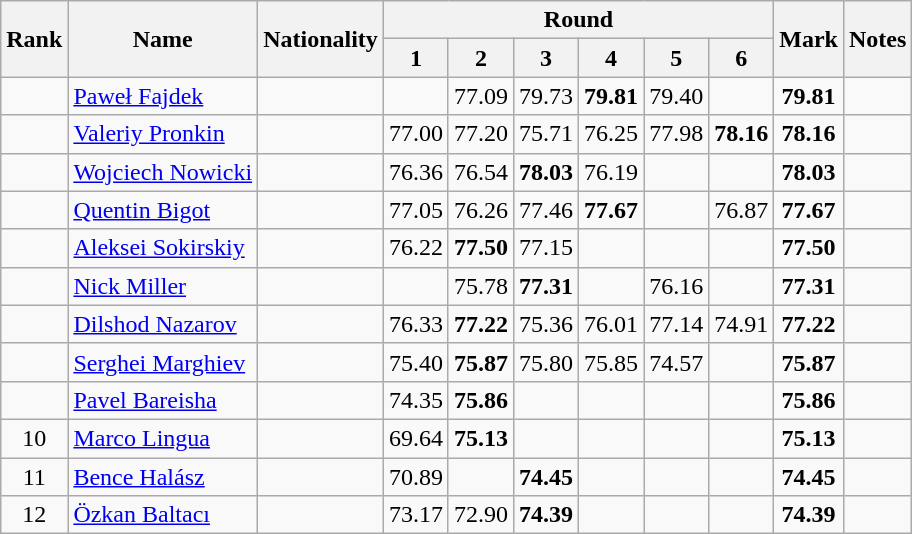<table class="wikitable sortable" style="text-align:center">
<tr>
<th rowspan=2>Rank</th>
<th rowspan=2>Name</th>
<th rowspan=2>Nationality</th>
<th colspan=6>Round</th>
<th rowspan=2>Mark</th>
<th rowspan=2>Notes</th>
</tr>
<tr>
<th>1</th>
<th>2</th>
<th>3</th>
<th>4</th>
<th>5</th>
<th>6</th>
</tr>
<tr>
<td></td>
<td style="text-align:left;"><a href='#'>Paweł Fajdek</a></td>
<td style="text-align:left;"></td>
<td></td>
<td>77.09</td>
<td>79.73</td>
<td><strong>79.81</strong></td>
<td>79.40</td>
<td></td>
<td><strong>79.81</strong></td>
<td></td>
</tr>
<tr>
<td></td>
<td style="text-align:left;"><a href='#'>Valeriy Pronkin</a></td>
<td style="text-align:left;"></td>
<td>77.00</td>
<td>77.20</td>
<td>75.71</td>
<td>76.25</td>
<td>77.98</td>
<td><strong>78.16</strong></td>
<td><strong>78.16</strong></td>
<td></td>
</tr>
<tr>
<td></td>
<td style="text-align:left;"><a href='#'>Wojciech Nowicki</a></td>
<td style="text-align:left;"></td>
<td>76.36</td>
<td>76.54</td>
<td><strong>78.03</strong></td>
<td>76.19</td>
<td></td>
<td></td>
<td><strong>78.03</strong></td>
<td></td>
</tr>
<tr>
<td></td>
<td style="text-align:left;"><a href='#'>Quentin Bigot</a></td>
<td style="text-align:left;"></td>
<td>77.05</td>
<td>76.26</td>
<td>77.46</td>
<td><strong>77.67</strong></td>
<td></td>
<td>76.87</td>
<td><strong>77.67</strong></td>
<td></td>
</tr>
<tr>
<td></td>
<td style="text-align:left;"><a href='#'>Aleksei Sokirskiy</a></td>
<td style="text-align:left;"></td>
<td>76.22</td>
<td><strong>77.50</strong></td>
<td>77.15</td>
<td></td>
<td></td>
<td></td>
<td><strong>77.50</strong></td>
<td></td>
</tr>
<tr>
<td></td>
<td style="text-align:left;"><a href='#'>Nick Miller</a></td>
<td style="text-align:left;"></td>
<td></td>
<td>75.78</td>
<td><strong>77.31</strong></td>
<td></td>
<td>76.16</td>
<td></td>
<td><strong>77.31</strong></td>
<td></td>
</tr>
<tr>
<td></td>
<td style="text-align:left;"><a href='#'>Dilshod Nazarov</a></td>
<td style="text-align:left;"></td>
<td>76.33</td>
<td><strong>77.22</strong></td>
<td>75.36</td>
<td>76.01</td>
<td>77.14</td>
<td>74.91</td>
<td><strong>77.22</strong></td>
<td></td>
</tr>
<tr>
<td></td>
<td style="text-align:left;"><a href='#'>Serghei Marghiev</a></td>
<td style="text-align:left;"></td>
<td>75.40</td>
<td><strong>75.87</strong></td>
<td>75.80</td>
<td>75.85</td>
<td>74.57</td>
<td></td>
<td><strong>75.87</strong></td>
<td></td>
</tr>
<tr>
<td></td>
<td style="text-align:left;"><a href='#'>Pavel Bareisha</a></td>
<td style="text-align:left;"></td>
<td>74.35</td>
<td><strong>75.86</strong></td>
<td></td>
<td></td>
<td></td>
<td></td>
<td><strong>75.86</strong></td>
<td></td>
</tr>
<tr>
<td>10</td>
<td style="text-align:left;"><a href='#'>Marco Lingua</a></td>
<td style="text-align:left;"></td>
<td>69.64</td>
<td><strong>75.13</strong></td>
<td></td>
<td></td>
<td></td>
<td></td>
<td><strong>75.13</strong></td>
<td></td>
</tr>
<tr>
<td>11</td>
<td style="text-align:left;"><a href='#'>Bence Halász</a></td>
<td style="text-align:left;"></td>
<td>70.89</td>
<td></td>
<td><strong>74.45</strong></td>
<td></td>
<td></td>
<td></td>
<td><strong>74.45</strong></td>
<td></td>
</tr>
<tr>
<td>12</td>
<td style="text-align:left;"><a href='#'>Özkan Baltacı</a></td>
<td style="text-align:left;"></td>
<td>73.17</td>
<td>72.90</td>
<td><strong>74.39</strong></td>
<td></td>
<td></td>
<td></td>
<td><strong>74.39</strong></td>
<td></td>
</tr>
</table>
